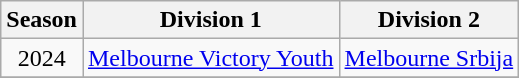<table class="wikitable" style="text-align: center">
<tr>
<th>Season</th>
<th>Division 1</th>
<th>Division 2</th>
</tr>
<tr>
<td>2024</td>
<td><a href='#'>Melbourne Victory Youth</a></td>
<td><a href='#'>Melbourne Srbija</a></td>
</tr>
<tr>
</tr>
</table>
